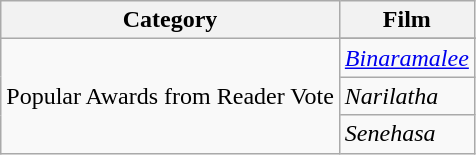<table class="wikitable plainrowheaders sortable">
<tr>
<th scope="col">Category</th>
<th scope="col">Film</th>
</tr>
<tr>
<td rowspan=4>Popular Awards from Reader Vote</td>
</tr>
<tr>
<td><em><a href='#'>Binaramalee</a></em></td>
</tr>
<tr>
<td><em>Narilatha</em></td>
</tr>
<tr>
<td><em>Senehasa</em></td>
</tr>
</table>
